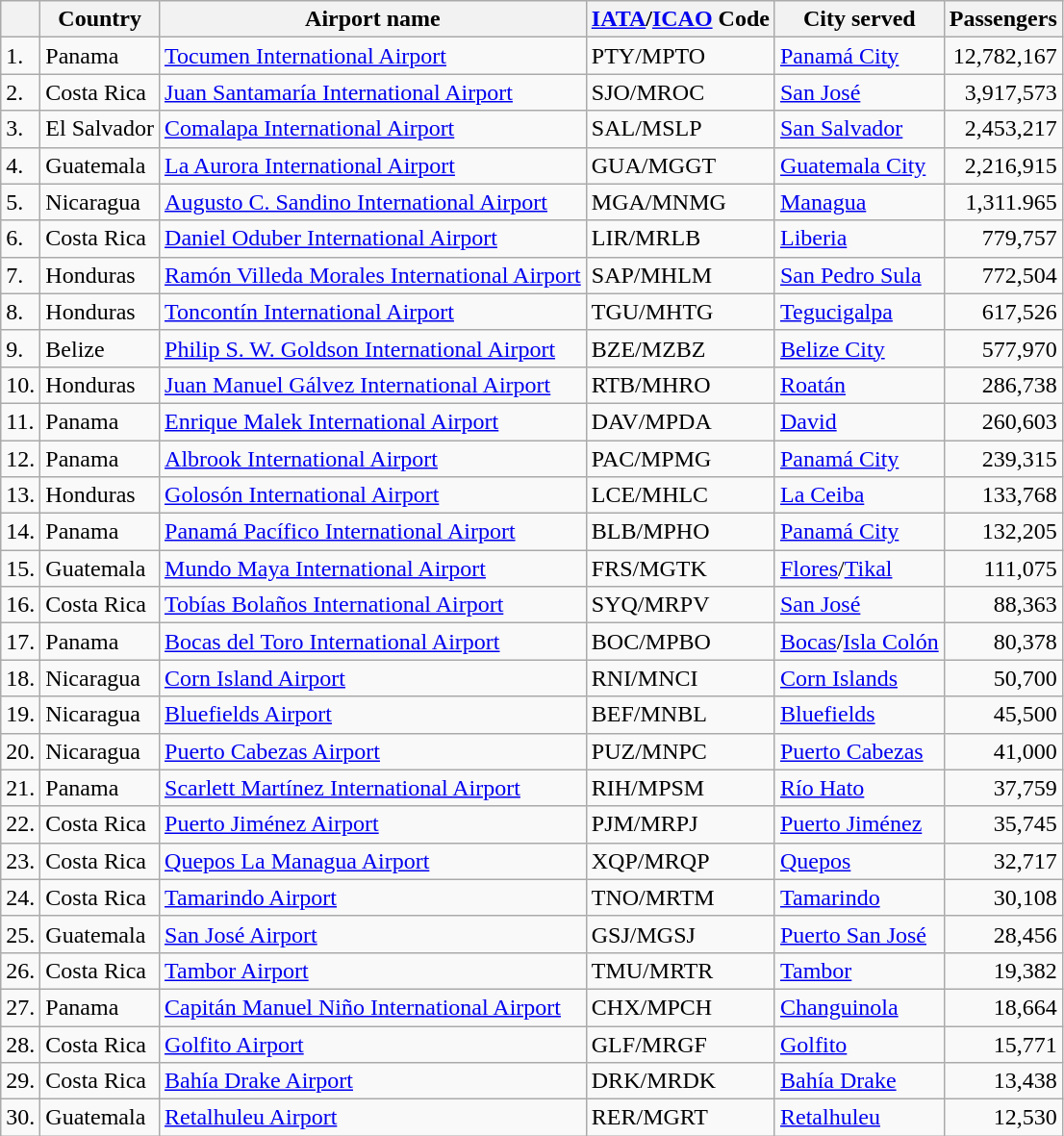<table class="wikitable sortable">
<tr>
<th></th>
<th>Country</th>
<th>Airport name</th>
<th><a href='#'>IATA</a>/<a href='#'>ICAO</a> Code</th>
<th>City served</th>
<th>Passengers</th>
</tr>
<tr>
<td>1.</td>
<td>Panama</td>
<td><a href='#'>Tocumen International Airport</a></td>
<td>PTY/MPTO</td>
<td><a href='#'>Panamá City</a></td>
<td align=right>12,782,167</td>
</tr>
<tr>
<td>2.</td>
<td>Costa Rica</td>
<td><a href='#'>Juan Santamaría International Airport</a></td>
<td>SJO/MROC</td>
<td><a href='#'>San José</a></td>
<td align=right>3,917,573</td>
</tr>
<tr>
<td>3.</td>
<td>El Salvador</td>
<td><a href='#'>Comalapa International Airport</a></td>
<td>SAL/MSLP</td>
<td><a href='#'>San Salvador</a></td>
<td align=right>2,453,217</td>
</tr>
<tr>
<td>4.</td>
<td>Guatemala</td>
<td><a href='#'>La Aurora International Airport</a></td>
<td>GUA/MGGT</td>
<td><a href='#'>Guatemala City</a></td>
<td align=right>2,216,915</td>
</tr>
<tr>
<td>5.</td>
<td>Nicaragua</td>
<td><a href='#'>Augusto C. Sandino International Airport</a></td>
<td>MGA/MNMG</td>
<td><a href='#'>Managua</a></td>
<td align=right>1,311.965</td>
</tr>
<tr>
<td>6.</td>
<td>Costa Rica</td>
<td><a href='#'>Daniel Oduber International Airport</a></td>
<td>LIR/MRLB</td>
<td><a href='#'>Liberia</a></td>
<td align=right>779,757</td>
</tr>
<tr>
<td>7.</td>
<td>Honduras</td>
<td><a href='#'>Ramón Villeda Morales International Airport</a></td>
<td>SAP/MHLM</td>
<td><a href='#'>San Pedro Sula</a></td>
<td align=right>772,504</td>
</tr>
<tr>
<td>8.</td>
<td>Honduras</td>
<td><a href='#'>Toncontín International Airport</a></td>
<td>TGU/MHTG</td>
<td><a href='#'>Tegucigalpa</a></td>
<td align=right>617,526</td>
</tr>
<tr>
<td>9.</td>
<td>Belize</td>
<td><a href='#'>Philip S. W. Goldson International Airport</a></td>
<td>BZE/MZBZ</td>
<td><a href='#'>Belize City</a></td>
<td align=right>577,970</td>
</tr>
<tr>
<td>10.</td>
<td>Honduras</td>
<td><a href='#'>Juan Manuel Gálvez International Airport</a></td>
<td>RTB/MHRO</td>
<td><a href='#'>Roatán</a></td>
<td align=right>286,738</td>
</tr>
<tr>
<td>11.</td>
<td>Panama</td>
<td><a href='#'>Enrique Malek International Airport</a></td>
<td>DAV/MPDA</td>
<td><a href='#'>David</a></td>
<td align=right>260,603</td>
</tr>
<tr>
<td>12.</td>
<td>Panama</td>
<td><a href='#'>Albrook International Airport</a></td>
<td>PAC/MPMG</td>
<td><a href='#'>Panamá City</a></td>
<td align=right>239,315</td>
</tr>
<tr>
<td>13.</td>
<td>Honduras</td>
<td><a href='#'>Golosón International Airport</a></td>
<td>LCE/MHLC</td>
<td><a href='#'>La Ceiba</a></td>
<td align=right>133,768</td>
</tr>
<tr>
<td>14.</td>
<td>Panama</td>
<td><a href='#'>Panamá Pacífico International Airport</a></td>
<td>BLB/MPHO</td>
<td><a href='#'>Panamá City</a></td>
<td align=right>132,205</td>
</tr>
<tr>
<td>15.</td>
<td>Guatemala</td>
<td><a href='#'>Mundo Maya International Airport</a></td>
<td>FRS/MGTK</td>
<td><a href='#'>Flores</a>/<a href='#'>Tikal</a></td>
<td align=right>111,075</td>
</tr>
<tr>
<td>16.</td>
<td>Costa Rica</td>
<td><a href='#'>Tobías Bolaños International Airport</a></td>
<td>SYQ/MRPV</td>
<td><a href='#'>San José</a></td>
<td align=right>88,363</td>
</tr>
<tr>
<td>17.</td>
<td>Panama</td>
<td><a href='#'>Bocas del Toro International Airport</a></td>
<td>BOC/MPBO</td>
<td><a href='#'>Bocas</a>/<a href='#'>Isla Colón</a></td>
<td align=right>80,378</td>
</tr>
<tr>
<td>18.</td>
<td>Nicaragua</td>
<td><a href='#'>Corn Island Airport</a></td>
<td>RNI/MNCI</td>
<td><a href='#'>Corn Islands</a></td>
<td align=right>50,700</td>
</tr>
<tr>
<td>19.</td>
<td>Nicaragua</td>
<td><a href='#'>Bluefields Airport</a></td>
<td>BEF/MNBL</td>
<td><a href='#'>Bluefields</a></td>
<td align=right>45,500</td>
</tr>
<tr>
<td>20.</td>
<td>Nicaragua</td>
<td><a href='#'>Puerto Cabezas Airport</a></td>
<td>PUZ/MNPC</td>
<td><a href='#'>Puerto Cabezas</a></td>
<td align=right>41,000</td>
</tr>
<tr>
<td>21.</td>
<td>Panama</td>
<td><a href='#'>Scarlett Martínez International Airport</a></td>
<td>RIH/MPSM</td>
<td><a href='#'>Río Hato</a></td>
<td align=right>37,759</td>
</tr>
<tr>
<td>22.</td>
<td>Costa Rica</td>
<td><a href='#'>Puerto Jiménez Airport</a></td>
<td>PJM/MRPJ</td>
<td><a href='#'>Puerto Jiménez</a></td>
<td align=right>35,745</td>
</tr>
<tr>
<td>23.</td>
<td>Costa Rica</td>
<td><a href='#'>Quepos La Managua Airport</a></td>
<td>XQP/MRQP</td>
<td><a href='#'>Quepos</a></td>
<td align=right>32,717</td>
</tr>
<tr>
<td>24.</td>
<td>Costa Rica</td>
<td><a href='#'>Tamarindo Airport</a></td>
<td>TNO/MRTM</td>
<td><a href='#'>Tamarindo</a></td>
<td align=right>30,108</td>
</tr>
<tr>
<td>25.</td>
<td>Guatemala</td>
<td><a href='#'>San José Airport</a></td>
<td>GSJ/MGSJ</td>
<td><a href='#'>Puerto San José</a></td>
<td align=right>28,456</td>
</tr>
<tr>
<td>26.</td>
<td>Costa Rica</td>
<td><a href='#'>Tambor Airport</a></td>
<td>TMU/MRTR</td>
<td><a href='#'>Tambor</a></td>
<td align=right>19,382</td>
</tr>
<tr>
<td>27.</td>
<td>Panama</td>
<td><a href='#'>Capitán Manuel Niño International Airport</a></td>
<td>CHX/MPCH</td>
<td><a href='#'>Changuinola</a></td>
<td align=right>18,664</td>
</tr>
<tr>
<td>28.</td>
<td>Costa Rica</td>
<td><a href='#'>Golfito Airport</a></td>
<td>GLF/MRGF</td>
<td><a href='#'>Golfito</a></td>
<td align=right>15,771</td>
</tr>
<tr>
<td>29.</td>
<td>Costa Rica</td>
<td><a href='#'>Bahía Drake Airport</a></td>
<td>DRK/MRDK</td>
<td><a href='#'>Bahía Drake</a></td>
<td align=right>13,438</td>
</tr>
<tr>
<td>30.</td>
<td>Guatemala</td>
<td><a href='#'>Retalhuleu Airport</a></td>
<td>RER/MGRT</td>
<td><a href='#'>Retalhuleu</a></td>
<td align=right>12,530</td>
</tr>
</table>
